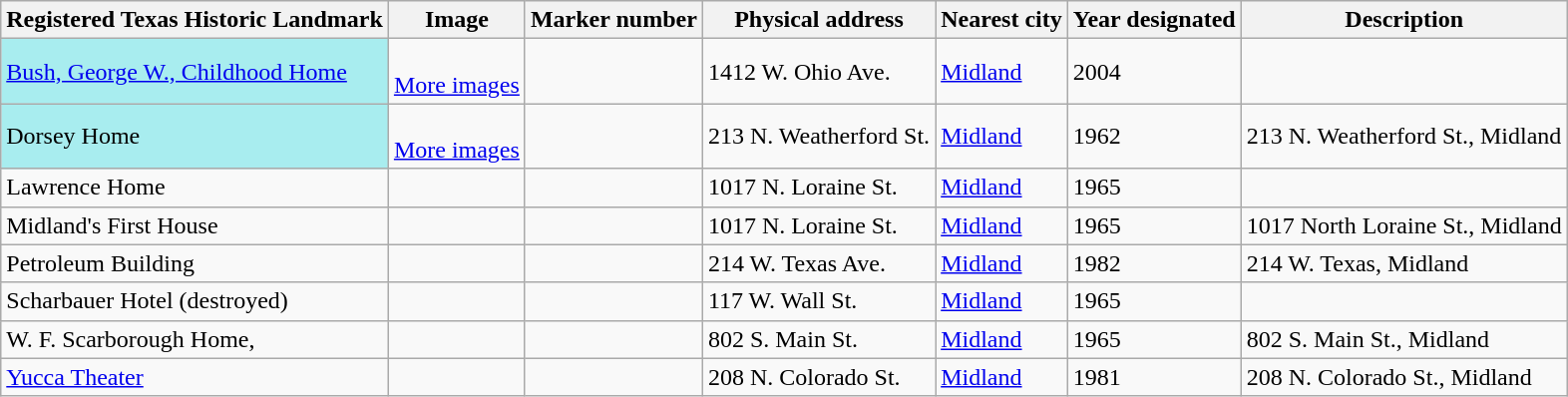<table class="wikitable sortable">
<tr>
<th>Registered Texas Historic Landmark</th>
<th>Image</th>
<th>Marker number</th>
<th>Physical address</th>
<th>Nearest city</th>
<th>Year designated</th>
<th>Description</th>
</tr>
<tr>
<td style="background: #A8EDEF"><a href='#'>Bush, George W., Childhood Home</a></td>
<td><br> <a href='#'>More images</a></td>
<td></td>
<td>1412 W. Ohio Ave.<br></td>
<td><a href='#'>Midland</a></td>
<td>2004</td>
<td></td>
</tr>
<tr>
<td style="background: #A8EDEF">Dorsey Home</td>
<td><br> <a href='#'>More images</a></td>
<td></td>
<td>213 N. Weatherford St.<br></td>
<td><a href='#'>Midland</a></td>
<td>1962</td>
<td>213 N. Weatherford St., Midland</td>
</tr>
<tr>
<td>Lawrence Home</td>
<td></td>
<td></td>
<td>1017 N. Loraine St.<br></td>
<td><a href='#'>Midland</a></td>
<td>1965</td>
<td></td>
</tr>
<tr>
<td>Midland's First House</td>
<td></td>
<td></td>
<td>1017 N. Loraine St.<br></td>
<td><a href='#'>Midland</a></td>
<td>1965</td>
<td>1017 North Loraine St., Midland</td>
</tr>
<tr>
<td>Petroleum Building</td>
<td></td>
<td></td>
<td>214 W. Texas Ave.<br></td>
<td><a href='#'>Midland</a></td>
<td>1982</td>
<td>214 W. Texas, Midland</td>
</tr>
<tr>
<td>Scharbauer Hotel (destroyed)</td>
<td></td>
<td></td>
<td>117 W. Wall St.<br></td>
<td><a href='#'>Midland</a></td>
<td>1965</td>
<td></td>
</tr>
<tr>
<td>W. F. Scarborough Home,</td>
<td></td>
<td></td>
<td>802 S. Main St.<br></td>
<td><a href='#'>Midland</a></td>
<td>1965</td>
<td>802 S. Main St., Midland</td>
</tr>
<tr>
<td><a href='#'>Yucca Theater</a></td>
<td></td>
<td></td>
<td>208 N. Colorado St.<br></td>
<td><a href='#'>Midland</a></td>
<td>1981</td>
<td>208 N. Colorado St., Midland</td>
</tr>
</table>
